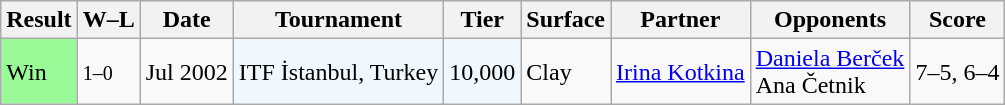<table class="sortable wikitable">
<tr>
<th>Result</th>
<th class="unsortable">W–L</th>
<th>Date</th>
<th>Tournament</th>
<th>Tier</th>
<th>Surface</th>
<th>Partner</th>
<th>Opponents</th>
<th class="unsortable">Score</th>
</tr>
<tr>
<td bgcolor="98FB98">Win</td>
<td><small>1–0</small></td>
<td>Jul 2002</td>
<td bgcolor=#f0f8ff>ITF İstanbul, Turkey</td>
<td bgcolor=#f0f8ff>10,000</td>
<td>Clay</td>
<td> <a href='#'>Irina Kotkina</a></td>
<td> <a href='#'>Daniela Berček</a> <br>  Ana Četnik</td>
<td>7–5, 6–4</td>
</tr>
</table>
